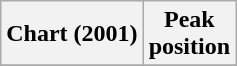<table class="wikitable plainrowheaders" style="text-align:center">
<tr>
<th scope="col">Chart (2001)</th>
<th scope="col">Peak<br> position</th>
</tr>
<tr>
</tr>
</table>
